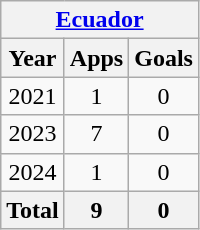<table class="wikitable" style="text-align:center">
<tr>
<th colspan=3><a href='#'>Ecuador</a></th>
</tr>
<tr>
<th>Year</th>
<th>Apps</th>
<th>Goals</th>
</tr>
<tr>
<td>2021</td>
<td>1</td>
<td>0</td>
</tr>
<tr>
<td>2023</td>
<td>7</td>
<td>0</td>
</tr>
<tr>
<td>2024</td>
<td>1</td>
<td>0</td>
</tr>
<tr>
<th>Total</th>
<th>9</th>
<th>0</th>
</tr>
</table>
